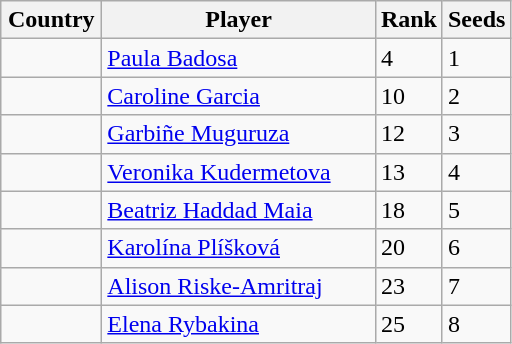<table class="sortable wikitable">
<tr>
<th width="60">Country</th>
<th width="175">Player</th>
<th>Rank</th>
<th>Seeds</th>
</tr>
<tr>
<td></td>
<td><a href='#'>Paula Badosa</a></td>
<td>4</td>
<td>1</td>
</tr>
<tr>
<td></td>
<td><a href='#'>Caroline Garcia</a></td>
<td>10</td>
<td>2</td>
</tr>
<tr>
<td></td>
<td><a href='#'>Garbiñe Muguruza</a></td>
<td>12</td>
<td>3</td>
</tr>
<tr>
<td></td>
<td><a href='#'>Veronika Kudermetova</a></td>
<td>13</td>
<td>4</td>
</tr>
<tr>
<td></td>
<td><a href='#'>Beatriz Haddad Maia</a></td>
<td>18</td>
<td>5</td>
</tr>
<tr>
<td></td>
<td><a href='#'>Karolína Plíšková</a></td>
<td>20</td>
<td>6</td>
</tr>
<tr>
<td></td>
<td><a href='#'>Alison Riske-Amritraj</a></td>
<td>23</td>
<td>7</td>
</tr>
<tr>
<td></td>
<td><a href='#'>Elena Rybakina</a></td>
<td>25</td>
<td>8</td>
</tr>
</table>
